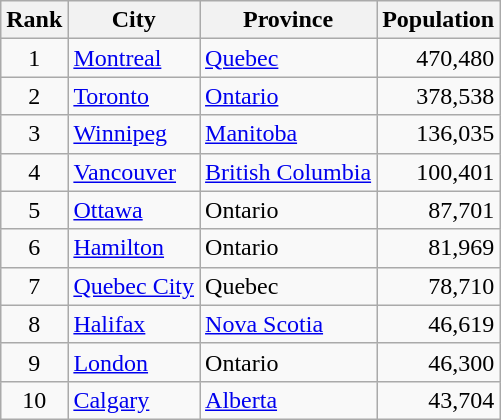<table class="wikitable sortable">
<tr>
<th>Rank</th>
<th>City</th>
<th>Province</th>
<th>Population</th>
</tr>
<tr>
<td align=center>1</td>
<td><a href='#'>Montreal</a></td>
<td><a href='#'>Quebec</a></td>
<td align=right>470,480</td>
</tr>
<tr>
<td align=center>2</td>
<td><a href='#'>Toronto</a></td>
<td><a href='#'>Ontario</a></td>
<td align=right>378,538</td>
</tr>
<tr>
<td align=center>3</td>
<td><a href='#'>Winnipeg</a></td>
<td><a href='#'>Manitoba</a></td>
<td align=right>136,035</td>
</tr>
<tr>
<td align=center>4</td>
<td><a href='#'>Vancouver</a></td>
<td><a href='#'>British Columbia</a></td>
<td align=right>100,401</td>
</tr>
<tr>
<td align=center>5</td>
<td><a href='#'>Ottawa</a></td>
<td>Ontario</td>
<td align=right>87,701</td>
</tr>
<tr>
<td align=center>6</td>
<td><a href='#'>Hamilton</a></td>
<td>Ontario</td>
<td align=right>81,969</td>
</tr>
<tr>
<td align=center>7</td>
<td><a href='#'>Quebec City</a></td>
<td>Quebec</td>
<td align=right>78,710</td>
</tr>
<tr>
<td align=center>8</td>
<td><a href='#'>Halifax</a></td>
<td><a href='#'>Nova Scotia</a></td>
<td align=right>46,619</td>
</tr>
<tr>
<td align=center>9</td>
<td><a href='#'>London</a></td>
<td>Ontario</td>
<td align=right>46,300</td>
</tr>
<tr>
<td align=center>10</td>
<td><a href='#'>Calgary</a></td>
<td><a href='#'>Alberta</a></td>
<td align=right>43,704</td>
</tr>
</table>
